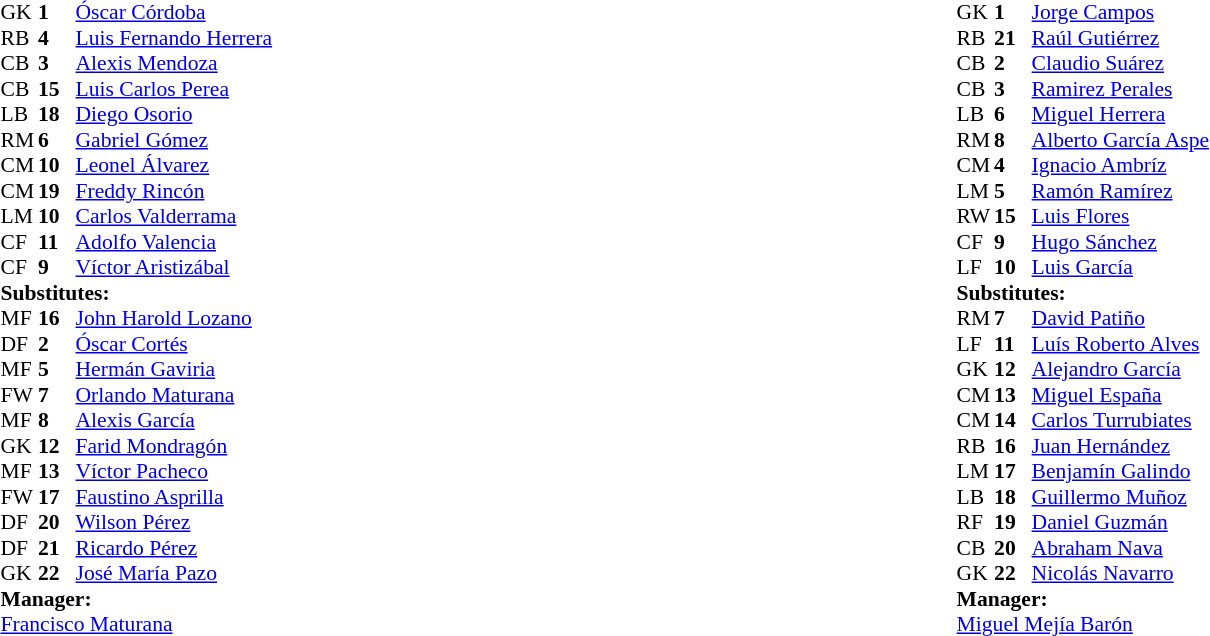<table width="100%">
<tr>
<td valign="top" width="40%"><br><table style="font-size:90%" cellspacing="0" cellpadding="0" align=center>
<tr>
<th width=25></th>
<th width=25></th>
</tr>
<tr>
<td>GK</td>
<td><strong>1</strong></td>
<td><a href='#'>Óscar Córdoba</a></td>
</tr>
<tr>
<td>RB</td>
<td><strong>4</strong></td>
<td><a href='#'>Luis Fernando Herrera</a></td>
</tr>
<tr>
<td>CB</td>
<td><strong>3</strong></td>
<td><a href='#'>Alexis Mendoza</a></td>
</tr>
<tr>
<td>CB</td>
<td><strong>15</strong></td>
<td><a href='#'>Luis Carlos Perea</a></td>
</tr>
<tr>
<td>LB</td>
<td><strong>18</strong></td>
<td><a href='#'>Diego Osorio</a></td>
</tr>
<tr>
<td>RM</td>
<td><strong>6</strong></td>
<td><a href='#'>Gabriel Gómez</a></td>
</tr>
<tr>
<td>CM</td>
<td><strong>10</strong></td>
<td><a href='#'>Leonel Álvarez</a></td>
<td></td>
<td></td>
</tr>
<tr>
<td>CM</td>
<td><strong>19</strong></td>
<td><a href='#'>Freddy Rincón</a></td>
</tr>
<tr>
<td>LM</td>
<td><strong>10</strong></td>
<td><a href='#'>Carlos Valderrama</a></td>
</tr>
<tr>
<td>CF</td>
<td><strong>11</strong></td>
<td><a href='#'>Adolfo Valencia</a></td>
<td></td>
<td></td>
</tr>
<tr>
<td>CF</td>
<td><strong>9</strong></td>
<td><a href='#'>Víctor Aristizábal</a></td>
</tr>
<tr>
<td colspan=3><strong>Substitutes:</strong></td>
</tr>
<tr>
<td>MF</td>
<td><strong>16</strong></td>
<td><a href='#'>John Harold Lozano</a></td>
<td></td>
<td></td>
</tr>
<tr>
<td>DF</td>
<td><strong>2</strong></td>
<td><a href='#'>Óscar Cortés</a></td>
</tr>
<tr>
<td>MF</td>
<td><strong>5</strong></td>
<td><a href='#'>Hermán Gaviria</a></td>
<td></td>
<td></td>
</tr>
<tr>
<td>FW</td>
<td><strong>7</strong></td>
<td><a href='#'>Orlando Maturana</a></td>
<td></td>
<td></td>
</tr>
<tr>
<td>MF</td>
<td><strong>8</strong></td>
<td><a href='#'>Alexis García</a></td>
<td></td>
<td></td>
</tr>
<tr>
<td>GK</td>
<td><strong>12</strong></td>
<td><a href='#'>Farid Mondragón</a></td>
<td></td>
<td></td>
</tr>
<tr>
<td>MF</td>
<td><strong>13</strong></td>
<td><a href='#'>Víctor Pacheco</a></td>
<td></td>
<td></td>
</tr>
<tr>
<td>FW</td>
<td><strong>17</strong></td>
<td><a href='#'>Faustino Asprilla</a></td>
</tr>
<tr>
<td>DF</td>
<td><strong>20</strong></td>
<td><a href='#'>Wilson Pérez</a></td>
<td></td>
<td></td>
</tr>
<tr>
<td>DF</td>
<td><strong>21</strong></td>
<td><a href='#'>Ricardo Pérez</a></td>
<td></td>
<td></td>
</tr>
<tr>
<td>GK</td>
<td><strong>22</strong></td>
<td><a href='#'>José María Pazo</a></td>
<td></td>
<td></td>
</tr>
<tr>
<td colspan=3><strong>Manager:</strong></td>
</tr>
<tr>
<td colspan=3><a href='#'>Francisco Maturana</a></td>
</tr>
</table>
</td>
<td valign="top" width="50%"><br><table style="font-size:90%; margin:auto" cellspacing="0" cellpadding="0">
<tr>
<th width=25></th>
<th width=25></th>
</tr>
<tr>
<td>GK</td>
<td><strong>1</strong></td>
<td><a href='#'>Jorge Campos</a></td>
</tr>
<tr>
<td>RB</td>
<td><strong>21</strong></td>
<td><a href='#'>Raúl Gutiérrez</a></td>
</tr>
<tr>
<td>CB</td>
<td><strong>2</strong></td>
<td><a href='#'>Claudio Suárez</a></td>
</tr>
<tr>
<td>CB</td>
<td><strong>3</strong></td>
<td><a href='#'>Ramirez Perales</a></td>
</tr>
<tr>
<td>LB</td>
<td><strong>6</strong></td>
<td><a href='#'>Miguel Herrera</a></td>
</tr>
<tr>
<td>RM</td>
<td><strong>8</strong></td>
<td><a href='#'>Alberto García Aspe</a></td>
</tr>
<tr>
<td>CM</td>
<td><strong>4</strong></td>
<td><a href='#'>Ignacio Ambríz</a></td>
</tr>
<tr>
<td>LM</td>
<td><strong>5</strong></td>
<td><a href='#'>Ramón Ramírez</a></td>
</tr>
<tr>
<td>RW</td>
<td><strong>15</strong></td>
<td><a href='#'>Luis Flores</a></td>
<td></td>
<td></td>
</tr>
<tr>
<td>CF</td>
<td><strong>9</strong></td>
<td><a href='#'>Hugo Sánchez</a></td>
<td></td>
<td></td>
</tr>
<tr>
<td>LF</td>
<td><strong>10</strong></td>
<td><a href='#'>Luis García</a></td>
<td></td>
<td></td>
</tr>
<tr>
<td colspan=3><strong>Substitutes:</strong></td>
</tr>
<tr>
<td>RM</td>
<td><strong>7</strong></td>
<td><a href='#'>David Patiño</a></td>
</tr>
<tr>
<td>LF</td>
<td><strong>11</strong></td>
<td><a href='#'>Luís Roberto Alves</a></td>
<td></td>
<td></td>
</tr>
<tr>
<td>GK</td>
<td><strong>12</strong></td>
<td><a href='#'>Alejandro García</a></td>
</tr>
<tr>
<td>CM</td>
<td><strong>13</strong></td>
<td><a href='#'>Miguel España</a></td>
</tr>
<tr>
<td>CM</td>
<td><strong>14</strong></td>
<td><a href='#'>Carlos Turrubiates</a></td>
</tr>
<tr>
<td>RB</td>
<td><strong>16</strong></td>
<td><a href='#'>Juan Hernández</a></td>
</tr>
<tr>
<td>LM</td>
<td><strong>17</strong></td>
<td><a href='#'>Benjamín Galindo</a></td>
<td></td>
<td></td>
</tr>
<tr>
<td>LB</td>
<td><strong>18</strong></td>
<td><a href='#'>Guillermo Muñoz</a></td>
</tr>
<tr>
<td>RF</td>
<td><strong>19</strong></td>
<td><a href='#'>Daniel Guzmán</a></td>
</tr>
<tr>
<td>CB</td>
<td><strong>20</strong></td>
<td><a href='#'>Abraham Nava</a></td>
</tr>
<tr>
<td>GK</td>
<td><strong>22</strong></td>
<td><a href='#'>Nicolás Navarro</a></td>
</tr>
<tr>
<td colspan=3><strong>Manager:</strong></td>
</tr>
<tr>
<td colspan=4><a href='#'>Miguel Mejía Barón</a></td>
</tr>
</table>
</td>
</tr>
</table>
